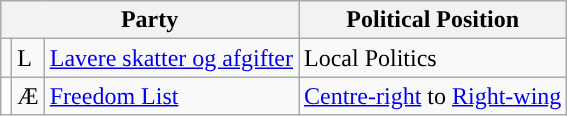<table class="wikitable mw-collapsible mw-collapsed">
<tr>
<th colspan="3">Party</th>
<th>Political Position</th>
</tr>
<tr>
<td></td>
<td>L</td>
<td><a href='#'>Lavere skatter og afgifter</a></td>
<td>Local Politics</td>
</tr>
<tr>
<td bgcolor="#FFFFFF"></td>
<td>Æ</td>
<td><a href='#'>Freedom List</a></td>
<td><a href='#'>Centre-right</a> to <a href='#'>Right-wing</a></td>
</tr>
</table>
